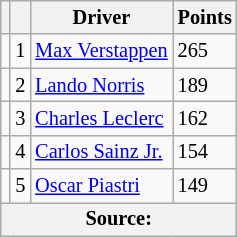<table class="wikitable" style="font-size: 85%;">
<tr>
<th scope="col"></th>
<th scope="col"></th>
<th scope="col">Driver</th>
<th scope="col">Points</th>
</tr>
<tr>
<td align="left"></td>
<td align="center">1</td>
<td> <a href='#'>Max Verstappen</a></td>
<td align="left">265</td>
</tr>
<tr>
<td align="left"></td>
<td align="center">2</td>
<td> <a href='#'>Lando Norris</a></td>
<td align="left">189</td>
</tr>
<tr>
<td align="left"></td>
<td align="center">3</td>
<td> <a href='#'>Charles Leclerc</a></td>
<td align="left">162</td>
</tr>
<tr>
<td align="left"></td>
<td align="center">4</td>
<td> <a href='#'>Carlos Sainz Jr.</a></td>
<td align="left">154</td>
</tr>
<tr>
<td align="left"></td>
<td align="center">5</td>
<td> <a href='#'>Oscar Piastri</a></td>
<td align="left">149</td>
</tr>
<tr>
<th colspan=4>Source:</th>
</tr>
</table>
